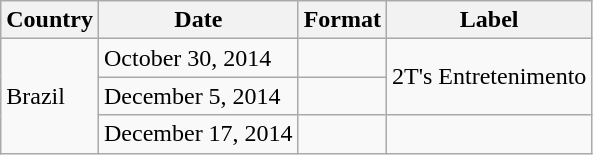<table class="wikitable plainrowheaders">
<tr>
<th scope="col">Country</th>
<th scope="col">Date</th>
<th scope="col">Format</th>
<th scope="col">Label</th>
</tr>
<tr>
<td rowspan="3">Brazil</td>
<td rowspan="1">October 30, 2014</td>
<td rowspan="1"></td>
<td rowspan="2">2T's Entretenimento</td>
</tr>
<tr>
<td rowspan="1">December 5, 2014</td>
<td rowspan="1"></td>
</tr>
<tr>
<td rowspan="1">December 17, 2014</td>
<td rowspan="1"></td>
<td rowspan="1"></td>
</tr>
</table>
